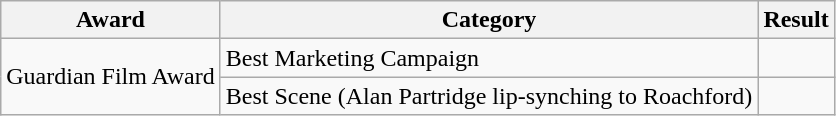<table class="wikitable sortable">
<tr>
<th>Award</th>
<th>Category</th>
<th>Result</th>
</tr>
<tr>
<td rowspan="2">Guardian Film Award</td>
<td>Best Marketing Campaign</td>
<td></td>
</tr>
<tr>
<td>Best Scene (Alan Partridge lip-synching to Roachford)</td>
<td></td>
</tr>
</table>
